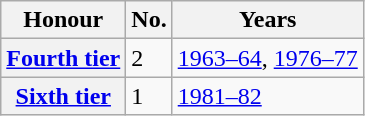<table class="wikitable plainrowheaders">
<tr>
<th scope=col>Honour</th>
<th scope=col>No.</th>
<th scope=col>Years</th>
</tr>
<tr>
<th scope=row><a href='#'>Fourth tier</a></th>
<td>2</td>
<td><a href='#'>1963–64</a>, <a href='#'>1976–77</a></td>
</tr>
<tr>
<th scope=row><a href='#'>Sixth tier</a></th>
<td>1</td>
<td><a href='#'>1981–82</a></td>
</tr>
</table>
